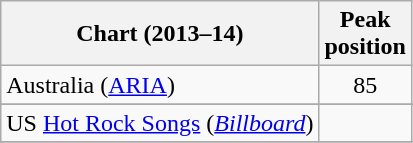<table class="wikitable sortable">
<tr>
<th>Chart (2013–14)</th>
<th>Peak<br>position</th>
</tr>
<tr>
<td>Australia (<a href='#'>ARIA</a>)</td>
<td style="text-align:center;">85</td>
</tr>
<tr>
</tr>
<tr>
</tr>
<tr>
<td>US <a href='#'>Hot Rock Songs</a> (<em><a href='#'>Billboard</a></em>)</td>
<td></td>
</tr>
<tr>
</tr>
</table>
